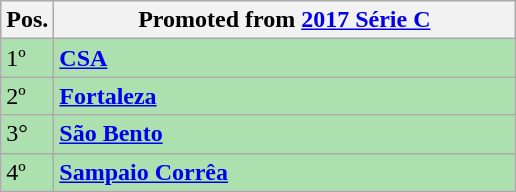<table class="wikitable">
<tr>
<th align="center">Pos.</th>
<th width="300">Promoted from <a href='#'>2017 Série C</a></th>
</tr>
<tr style="background: #ACE1AF;">
<td>1º</td>
<td><strong><a href='#'>CSA</a></strong></td>
</tr>
<tr style="background: #ACE1AF;">
<td>2º</td>
<td><strong><a href='#'>Fortaleza</a></strong></td>
</tr>
<tr style="background: #ACE1AF;">
<td>3°</td>
<td><strong><a href='#'>São Bento</a></strong></td>
</tr>
<tr style="background: #ACE1AF;">
<td>4º</td>
<td><strong><a href='#'>Sampaio Corrêa</a></strong></td>
</tr>
</table>
